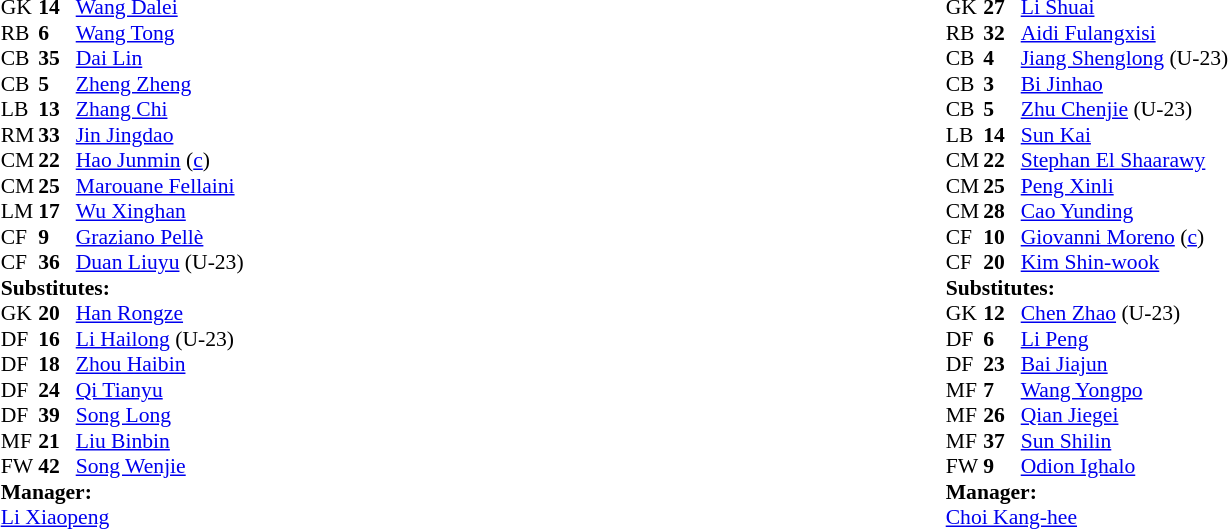<table width="100%">
<tr>
<td valign="top"></td>
<td valign="top" width="50%"><br><table style="font-size: 90%" cellspacing="0" cellpadding="0">
<tr>
<td colspan="4"></td>
</tr>
<tr>
<th width="25"></th>
<th width="25"></th>
</tr>
<tr>
<td>GK</td>
<td><strong>14</strong></td>
<td> <a href='#'>Wang Dalei</a></td>
</tr>
<tr>
<td>RB</td>
<td><strong>6</strong></td>
<td> <a href='#'>Wang Tong</a> </td>
</tr>
<tr>
<td>CB</td>
<td><strong>35</strong></td>
<td> <a href='#'>Dai Lin</a></td>
</tr>
<tr>
<td>CB</td>
<td><strong>5</strong></td>
<td> <a href='#'>Zheng Zheng</a></td>
</tr>
<tr>
<td>LB</td>
<td><strong>13</strong></td>
<td> <a href='#'>Zhang Chi</a></td>
</tr>
<tr>
<td>RM</td>
<td><strong>33</strong></td>
<td> <a href='#'>Jin Jingdao</a> </td>
</tr>
<tr>
<td>CM</td>
<td><strong>22</strong></td>
<td> <a href='#'>Hao Junmin</a> (<a href='#'>c</a>)</td>
</tr>
<tr>
<td>CM</td>
<td><strong>25</strong></td>
<td> <a href='#'>Marouane Fellaini</a></td>
</tr>
<tr>
<td>LM</td>
<td><strong>17</strong></td>
<td> <a href='#'>Wu Xinghan</a></td>
</tr>
<tr>
<td>CF</td>
<td><strong>9</strong></td>
<td> <a href='#'>Graziano Pellè</a></td>
</tr>
<tr>
<td>CF</td>
<td><strong>36</strong></td>
<td> <a href='#'>Duan Liuyu</a> (U-23) </td>
</tr>
<tr>
<td colspan=3><strong>Substitutes:</strong></td>
</tr>
<tr>
<td>GK</td>
<td><strong>20</strong></td>
<td> <a href='#'>Han Rongze</a></td>
</tr>
<tr>
<td>DF</td>
<td><strong>16</strong></td>
<td> <a href='#'>Li Hailong</a> (U-23)</td>
</tr>
<tr>
<td>DF</td>
<td><strong>18</strong></td>
<td> <a href='#'>Zhou Haibin</a> </td>
</tr>
<tr>
<td>DF</td>
<td><strong>24</strong></td>
<td> <a href='#'>Qi Tianyu</a></td>
</tr>
<tr>
<td>DF</td>
<td><strong>39</strong></td>
<td> <a href='#'>Song Long</a> </td>
</tr>
<tr>
<td>MF</td>
<td><strong>21</strong></td>
<td> <a href='#'>Liu Binbin</a> </td>
</tr>
<tr>
<td>FW</td>
<td><strong>42</strong></td>
<td> <a href='#'>Song Wenjie</a></td>
</tr>
<tr>
<td colspan=3><strong>Manager:</strong></td>
</tr>
<tr>
<td colspan=3> <a href='#'>Li Xiaopeng</a></td>
</tr>
</table>
</td>
<td valign="top" width="45%"><br><table style="font-size: 90%" cellspacing="0" cellpadding="0">
<tr>
<td colspan="4"></td>
</tr>
<tr>
<th width="25"></th>
<th width="25"></th>
</tr>
<tr>
<td>GK</td>
<td><strong>27</strong></td>
<td> <a href='#'>Li Shuai</a></td>
</tr>
<tr>
<td>RB</td>
<td><strong>32</strong></td>
<td> <a href='#'>Aidi Fulangxisi</a></td>
</tr>
<tr>
<td>CB</td>
<td><strong>4</strong></td>
<td> <a href='#'>Jiang Shenglong</a> (U-23)</td>
</tr>
<tr>
<td>CB</td>
<td><strong>3</strong></td>
<td> <a href='#'>Bi Jinhao</a></td>
</tr>
<tr>
<td>CB</td>
<td><strong>5</strong></td>
<td> <a href='#'>Zhu Chenjie</a> (U-23)</td>
</tr>
<tr>
<td>LB</td>
<td><strong>14</strong></td>
<td> <a href='#'>Sun Kai</a></td>
</tr>
<tr>
<td>CM</td>
<td><strong>22</strong></td>
<td> <a href='#'>Stephan El Shaarawy</a> </td>
</tr>
<tr>
<td>CM</td>
<td><strong>25</strong></td>
<td> <a href='#'>Peng Xinli</a></td>
</tr>
<tr>
<td>CM</td>
<td><strong>28</strong></td>
<td> <a href='#'>Cao Yunding</a></td>
</tr>
<tr>
<td>CF</td>
<td><strong>10</strong></td>
<td> <a href='#'>Giovanni Moreno</a> (<a href='#'>c</a>)</td>
</tr>
<tr>
<td>CF</td>
<td><strong>20</strong></td>
<td> <a href='#'>Kim Shin-wook</a></td>
</tr>
<tr>
<td colspan=3><strong>Substitutes:</strong></td>
</tr>
<tr>
<td>GK</td>
<td><strong>12</strong></td>
<td> <a href='#'>Chen Zhao</a> (U-23)</td>
</tr>
<tr>
<td>DF</td>
<td><strong>6</strong></td>
<td> <a href='#'>Li Peng</a></td>
</tr>
<tr>
<td>DF</td>
<td><strong>23</strong></td>
<td> <a href='#'>Bai Jiajun</a></td>
</tr>
<tr>
<td>MF</td>
<td><strong>7</strong></td>
<td> <a href='#'>Wang Yongpo</a></td>
</tr>
<tr>
<td>MF</td>
<td><strong>26</strong></td>
<td> <a href='#'>Qian Jiegei</a></td>
</tr>
<tr>
<td>MF</td>
<td><strong>37</strong></td>
<td> <a href='#'>Sun Shilin</a></td>
</tr>
<tr>
<td>FW</td>
<td><strong>9</strong></td>
<td> <a href='#'>Odion Ighalo</a> </td>
</tr>
<tr>
<td colspan=3><strong>Manager:</strong></td>
</tr>
<tr>
<td colspan=3> <a href='#'>Choi Kang-hee</a></td>
</tr>
</table>
</td>
</tr>
<tr>
</tr>
</table>
